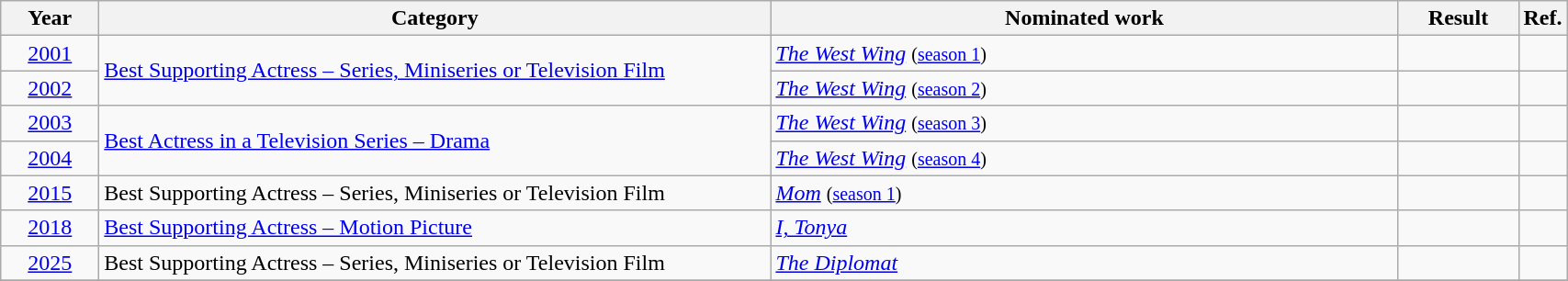<table class=wikitable>
<tr>
<th scope="col" style="width:4em;">Year</th>
<th scope="col" style="width:30em;">Category</th>
<th scope="col" style="width:28em;">Nominated work</th>
<th scope="col" style="width:5em;">Result</th>
<th>Ref.</th>
</tr>
<tr>
<td style="text-align:center;"><a href='#'>2001</a></td>
<td rowspan=2><a href='#'>Best Supporting Actress – Series, Miniseries or Television Film</a></td>
<td><em><a href='#'>The West Wing</a></em> <small> (<a href='#'>season 1</a>) </small></td>
<td></td>
<td style="text-align:center;"></td>
</tr>
<tr>
<td style="text-align:center;"><a href='#'>2002</a></td>
<td><em><a href='#'>The West Wing</a></em> <small> (<a href='#'>season 2</a>) </small></td>
<td></td>
<td style="text-align:center;"></td>
</tr>
<tr>
<td style="text-align:center;"><a href='#'>2003</a></td>
<td rowspan=2><a href='#'>Best Actress in a Television Series – Drama</a></td>
<td><em><a href='#'>The West Wing</a></em> <small> (<a href='#'>season 3</a>) </small></td>
<td></td>
<td style="text-align:center;"></td>
</tr>
<tr>
<td style="text-align:center;"><a href='#'>2004</a></td>
<td><em><a href='#'>The West Wing</a></em> <small> (<a href='#'>season 4</a>) </small></td>
<td></td>
<td style="text-align:center;"></td>
</tr>
<tr>
<td style="text-align:center;"><a href='#'>2015</a></td>
<td>Best Supporting Actress – Series, Miniseries or Television Film</td>
<td><em><a href='#'>Mom</a></em> <small> (<a href='#'>season 1</a>) </small></td>
<td></td>
<td style="text-align:center;"></td>
</tr>
<tr>
<td style="text-align:center;"><a href='#'>2018</a></td>
<td><a href='#'>Best Supporting Actress – Motion Picture</a></td>
<td><em><a href='#'>I, Tonya</a></em></td>
<td></td>
<td style="text-align:center;"></td>
</tr>
<tr>
<td style="text-align:center;"><a href='#'>2025</a></td>
<td>Best Supporting Actress – Series, Miniseries or Television Film</td>
<td><em><a href='#'>The Diplomat</a></em></td>
<td></td>
<td style="text-align:center;"></td>
</tr>
<tr>
</tr>
</table>
